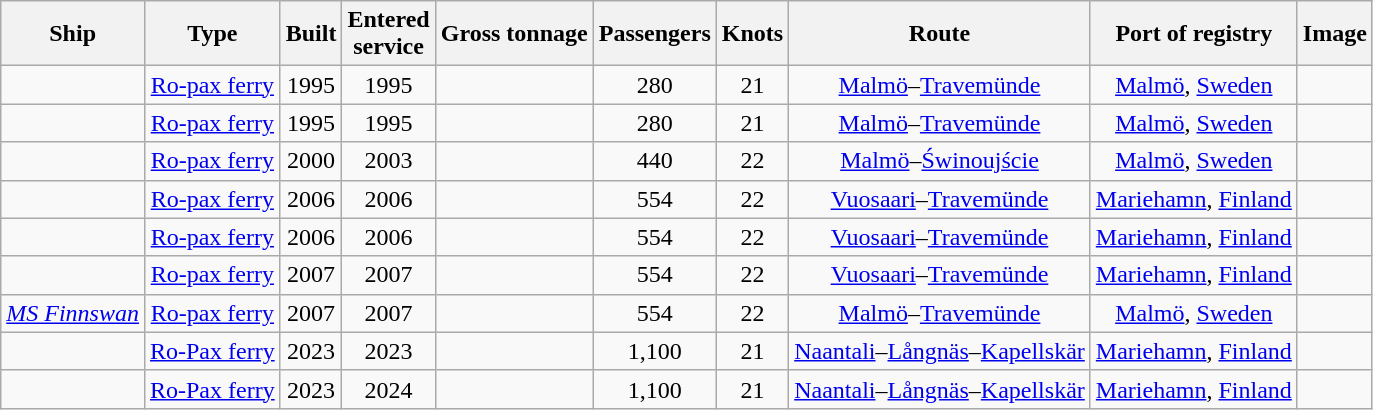<table class="wikitable" style="text-align:center">
<tr>
<th>Ship</th>
<th>Type</th>
<th>Built</th>
<th>Entered<br>service</th>
<th>Gross tonnage</th>
<th>Passengers</th>
<th>Knots</th>
<th>Route</th>
<th>Port of registry</th>
<th>Image</th>
</tr>
<tr>
<td><em></em></td>
<td><a href='#'>Ro-pax ferry</a></td>
<td>1995</td>
<td>1995</td>
<td></td>
<td>280</td>
<td>21</td>
<td><a href='#'>Malmö</a>–<a href='#'>Travemünde</a></td>
<td><a href='#'>Malmö</a>,  <a href='#'>Sweden</a></td>
<td></td>
</tr>
<tr>
<td><em></em></td>
<td><a href='#'>Ro-pax ferry</a></td>
<td>1995</td>
<td>1995</td>
<td></td>
<td>280</td>
<td>21</td>
<td><a href='#'>Malmö</a>–<a href='#'>Travemünde</a></td>
<td><a href='#'>Malmö</a>,  <a href='#'>Sweden</a></td>
<td></td>
</tr>
<tr>
<td><em></em></td>
<td><a href='#'>Ro-pax ferry</a></td>
<td>2000</td>
<td>2003</td>
<td></td>
<td>440</td>
<td>22</td>
<td><a href='#'>Malmö</a>–<a href='#'>Świnoujście</a></td>
<td><a href='#'>Malmö</a>,  <a href='#'>Sweden</a></td>
<td></td>
</tr>
<tr>
<td><em></em></td>
<td><a href='#'>Ro-pax ferry</a></td>
<td>2006</td>
<td>2006</td>
<td></td>
<td>554</td>
<td>22</td>
<td><a href='#'>Vuosaari</a>–<a href='#'>Travemünde</a></td>
<td><a href='#'>Mariehamn</a>,  <a href='#'>Finland</a></td>
<td></td>
</tr>
<tr>
<td><em></em></td>
<td><a href='#'>Ro-pax ferry</a></td>
<td>2006</td>
<td>2006</td>
<td></td>
<td>554</td>
<td>22</td>
<td><a href='#'>Vuosaari</a>–<a href='#'>Travemünde</a></td>
<td><a href='#'>Mariehamn</a>,  <a href='#'>Finland</a></td>
<td></td>
</tr>
<tr>
<td><em></em></td>
<td><a href='#'>Ro-pax ferry</a></td>
<td>2007</td>
<td>2007</td>
<td></td>
<td>554</td>
<td>22</td>
<td><a href='#'>Vuosaari</a>–<a href='#'>Travemünde</a></td>
<td><a href='#'>Mariehamn</a>,  <a href='#'>Finland</a></td>
<td></td>
</tr>
<tr>
<td><em><a href='#'>MS Finnswan</a></em></td>
<td><a href='#'>Ro-pax ferry</a></td>
<td>2007</td>
<td>2007</td>
<td></td>
<td>554</td>
<td>22</td>
<td><a href='#'>Malmö</a>–<a href='#'>Travemünde</a></td>
<td><a href='#'>Malmö</a>,  <a href='#'>Sweden</a></td>
<td></td>
</tr>
<tr>
<td><em></em></td>
<td><a href='#'>Ro-Pax ferry</a></td>
<td>2023</td>
<td>2023</td>
<td></td>
<td>1,100</td>
<td>21</td>
<td><a href='#'>Naantali</a>–<a href='#'>Långnäs</a>–<a href='#'>Kapellskär</a></td>
<td><a href='#'>Mariehamn</a>,  <a href='#'>Finland</a></td>
<td></td>
</tr>
<tr>
<td><em></em></td>
<td><a href='#'>Ro-Pax ferry</a></td>
<td>2023</td>
<td>2024</td>
<td></td>
<td>1,100</td>
<td>21</td>
<td><a href='#'>Naantali</a>–<a href='#'>Långnäs</a>–<a href='#'>Kapellskär</a></td>
<td><a href='#'>Mariehamn</a>,  <a href='#'>Finland</a></td>
<td></td>
</tr>
</table>
